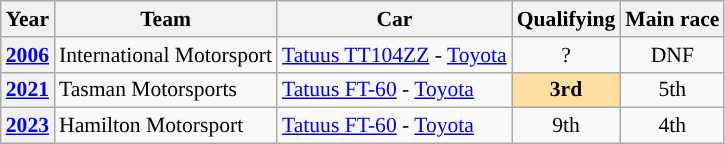<table class="wikitable" style="text-align:center; font-size:90%">
<tr>
<th>Year</th>
<th>Team</th>
<th>Car</th>
<th>Qualifying</th>
<th>Main race</th>
</tr>
<tr>
<th><a href='#'>2006</a></th>
<td align="left" nowrap> International Motorsport</td>
<td align="left" nowrap><a href='#'>Tatuus TT104ZZ</a> - <a href='#'>Toyota</a></td>
<td>?</td>
<td>DNF</td>
</tr>
<tr>
<th><a href='#'>2021</a></th>
<td align="left" nowrap> Tasman Motorsports</td>
<td align="left" nowrap><a href='#'>Tatuus FT-60</a> - <a href='#'>Toyota</a></td>
<td style="background:#ffdf9f"><strong>3rd</strong></td>
<td>5th</td>
</tr>
<tr>
<th><a href='#'>2023</a></th>
<td align="left" nowrap> Hamilton Motorsport</td>
<td align="left" nowrap><a href='#'>Tatuus FT-60</a> - <a href='#'>Toyota</a></td>
<td>9th</td>
<td>4th</td>
</tr>
</table>
